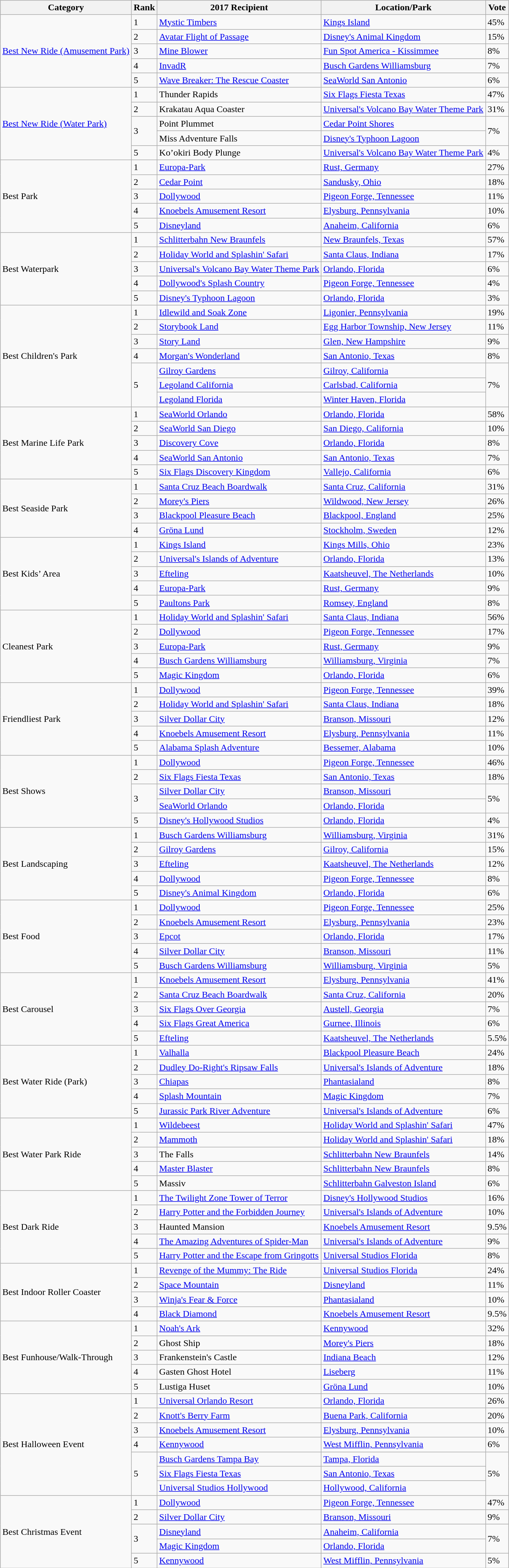<table class="wikitable sortable" style="margin:1em auto;">
<tr>
<th>Category</th>
<th>Rank</th>
<th>2017 Recipient</th>
<th>Location/Park</th>
<th>Vote</th>
</tr>
<tr>
<td rowspan="5"><a href='#'>Best New Ride (Amusement Park)</a></td>
<td>1</td>
<td><a href='#'>Mystic Timbers</a></td>
<td><a href='#'>Kings Island</a></td>
<td>45%</td>
</tr>
<tr>
<td>2</td>
<td><a href='#'>Avatar Flight of Passage</a></td>
<td><a href='#'>Disney's Animal Kingdom</a></td>
<td>15%</td>
</tr>
<tr>
<td>3</td>
<td><a href='#'>Mine Blower</a></td>
<td><a href='#'>Fun Spot America - Kissimmee</a></td>
<td>8%</td>
</tr>
<tr>
<td>4</td>
<td><a href='#'>InvadR</a></td>
<td><a href='#'>Busch Gardens Williamsburg</a></td>
<td>7%</td>
</tr>
<tr>
<td>5</td>
<td><a href='#'>Wave Breaker: The Rescue Coaster</a></td>
<td><a href='#'>SeaWorld San Antonio</a></td>
<td>6%</td>
</tr>
<tr>
<td rowspan="5"><a href='#'>Best New Ride (Water Park)</a></td>
<td>1</td>
<td>Thunder Rapids</td>
<td><a href='#'>Six Flags Fiesta Texas</a></td>
<td>47%</td>
</tr>
<tr>
<td>2</td>
<td>Krakatau Aqua Coaster</td>
<td><a href='#'>Universal's Volcano Bay Water Theme Park</a></td>
<td>31%</td>
</tr>
<tr>
<td rowspan="2">3</td>
<td>Point Plummet</td>
<td><a href='#'>Cedar Point Shores</a></td>
<td rowspan="2">7%</td>
</tr>
<tr>
<td>Miss Adventure Falls</td>
<td><a href='#'>Disney's Typhoon Lagoon</a></td>
</tr>
<tr>
<td>5</td>
<td>Ko’okiri Body Plunge</td>
<td><a href='#'>Universal's Volcano Bay Water Theme Park</a></td>
<td>4%</td>
</tr>
<tr>
<td rowspan="5">Best Park</td>
<td>1</td>
<td><a href='#'>Europa-Park</a></td>
<td><a href='#'>Rust, Germany</a></td>
<td>27%</td>
</tr>
<tr>
<td>2</td>
<td><a href='#'>Cedar Point</a></td>
<td><a href='#'>Sandusky, Ohio</a></td>
<td>18%</td>
</tr>
<tr>
<td>3</td>
<td><a href='#'>Dollywood</a></td>
<td><a href='#'>Pigeon Forge, Tennessee</a></td>
<td>11%</td>
</tr>
<tr>
<td>4</td>
<td><a href='#'>Knoebels Amusement Resort</a></td>
<td><a href='#'>Elysburg, Pennsylvania</a></td>
<td>10%</td>
</tr>
<tr>
<td>5</td>
<td><a href='#'>Disneyland</a></td>
<td><a href='#'>Anaheim, California</a></td>
<td>6%</td>
</tr>
<tr>
<td rowspan="5">Best Waterpark</td>
<td>1</td>
<td><a href='#'>Schlitterbahn New Braunfels</a></td>
<td><a href='#'>New Braunfels, Texas</a></td>
<td>57%</td>
</tr>
<tr>
<td>2</td>
<td><a href='#'>Holiday World and Splashin' Safari</a></td>
<td><a href='#'>Santa Claus, Indiana</a></td>
<td>17%</td>
</tr>
<tr>
<td>3</td>
<td><a href='#'>Universal's Volcano Bay Water Theme Park</a></td>
<td><a href='#'>Orlando, Florida</a></td>
<td>6%</td>
</tr>
<tr>
<td>4</td>
<td><a href='#'>Dollywood's Splash Country</a></td>
<td><a href='#'>Pigeon Forge, Tennessee</a></td>
<td>4%</td>
</tr>
<tr>
<td>5</td>
<td><a href='#'>Disney's Typhoon Lagoon</a></td>
<td><a href='#'>Orlando, Florida</a></td>
<td>3%</td>
</tr>
<tr>
<td rowspan="7">Best Children's Park</td>
<td>1</td>
<td><a href='#'>Idlewild and Soak Zone</a></td>
<td><a href='#'>Ligonier, Pennsylvania</a></td>
<td>19%</td>
</tr>
<tr>
<td>2</td>
<td><a href='#'>Storybook Land</a></td>
<td><a href='#'>Egg Harbor Township, New Jersey</a></td>
<td>11%</td>
</tr>
<tr>
<td>3</td>
<td><a href='#'>Story Land</a></td>
<td><a href='#'>Glen, New Hampshire</a></td>
<td>9%</td>
</tr>
<tr>
<td>4</td>
<td><a href='#'>Morgan's Wonderland</a></td>
<td><a href='#'>San Antonio, Texas</a></td>
<td>8%</td>
</tr>
<tr>
<td rowspan="3">5</td>
<td><a href='#'>Gilroy Gardens</a></td>
<td><a href='#'>Gilroy, California</a></td>
<td rowspan="3">7%</td>
</tr>
<tr>
<td><a href='#'>Legoland California</a></td>
<td><a href='#'>Carlsbad, California</a></td>
</tr>
<tr>
<td><a href='#'>Legoland Florida</a></td>
<td><a href='#'>Winter Haven, Florida</a></td>
</tr>
<tr>
<td rowspan="5">Best Marine Life Park</td>
<td>1</td>
<td><a href='#'>SeaWorld Orlando</a></td>
<td><a href='#'>Orlando, Florida</a></td>
<td>58%</td>
</tr>
<tr>
<td>2</td>
<td><a href='#'>SeaWorld San Diego</a></td>
<td><a href='#'>San Diego, California</a></td>
<td>10%</td>
</tr>
<tr>
<td>3</td>
<td><a href='#'>Discovery Cove</a></td>
<td><a href='#'>Orlando, Florida</a></td>
<td>8%</td>
</tr>
<tr>
<td>4</td>
<td><a href='#'>SeaWorld San Antonio</a></td>
<td><a href='#'>San Antonio, Texas</a></td>
<td>7%</td>
</tr>
<tr>
<td>5</td>
<td><a href='#'>Six Flags Discovery Kingdom</a></td>
<td><a href='#'>Vallejo, California</a></td>
<td>6%</td>
</tr>
<tr>
<td rowspan="4">Best Seaside Park</td>
<td>1</td>
<td><a href='#'>Santa Cruz Beach Boardwalk</a></td>
<td><a href='#'>Santa Cruz, California</a></td>
<td>31%</td>
</tr>
<tr>
<td>2</td>
<td><a href='#'>Morey's Piers</a></td>
<td><a href='#'>Wildwood, New Jersey</a></td>
<td>26%</td>
</tr>
<tr>
<td>3</td>
<td><a href='#'>Blackpool Pleasure Beach</a></td>
<td><a href='#'>Blackpool, England</a></td>
<td>25%</td>
</tr>
<tr>
<td>4</td>
<td><a href='#'>Gröna Lund</a></td>
<td><a href='#'>Stockholm, Sweden</a></td>
<td>12%</td>
</tr>
<tr>
<td rowspan="5">Best Kids’ Area</td>
<td>1</td>
<td><a href='#'>Kings Island</a></td>
<td><a href='#'>Kings Mills, Ohio</a></td>
<td>23%</td>
</tr>
<tr>
<td>2</td>
<td><a href='#'>Universal's Islands of Adventure</a></td>
<td><a href='#'>Orlando, Florida</a></td>
<td>13%</td>
</tr>
<tr>
<td>3</td>
<td><a href='#'>Efteling</a></td>
<td><a href='#'>Kaatsheuvel, The Netherlands</a></td>
<td>10%</td>
</tr>
<tr>
<td>4</td>
<td><a href='#'>Europa-Park</a></td>
<td><a href='#'>Rust, Germany</a></td>
<td>9%</td>
</tr>
<tr>
<td>5</td>
<td><a href='#'>Paultons Park</a></td>
<td><a href='#'>Romsey, England</a></td>
<td>8%</td>
</tr>
<tr>
<td rowspan="5">Cleanest Park</td>
<td>1</td>
<td><a href='#'>Holiday World and Splashin' Safari</a></td>
<td><a href='#'>Santa Claus, Indiana</a></td>
<td>56%</td>
</tr>
<tr>
<td>2</td>
<td><a href='#'>Dollywood</a></td>
<td><a href='#'>Pigeon Forge, Tennessee</a></td>
<td>17%</td>
</tr>
<tr>
<td>3</td>
<td><a href='#'>Europa-Park</a></td>
<td><a href='#'>Rust, Germany</a></td>
<td>9%</td>
</tr>
<tr>
<td>4</td>
<td><a href='#'>Busch Gardens Williamsburg</a></td>
<td><a href='#'>Williamsburg, Virginia</a></td>
<td>7%</td>
</tr>
<tr>
<td>5</td>
<td><a href='#'>Magic Kingdom</a></td>
<td><a href='#'>Orlando, Florida</a></td>
<td>6%</td>
</tr>
<tr>
<td rowspan="5">Friendliest Park</td>
<td>1</td>
<td><a href='#'>Dollywood</a></td>
<td><a href='#'>Pigeon Forge, Tennessee</a></td>
<td>39%</td>
</tr>
<tr>
<td>2</td>
<td><a href='#'>Holiday World and Splashin' Safari</a></td>
<td><a href='#'>Santa Claus, Indiana</a></td>
<td>18%</td>
</tr>
<tr>
<td>3</td>
<td><a href='#'>Silver Dollar City</a></td>
<td><a href='#'>Branson, Missouri</a></td>
<td>12%</td>
</tr>
<tr>
<td>4</td>
<td><a href='#'>Knoebels Amusement Resort</a></td>
<td><a href='#'>Elysburg, Pennsylvania</a></td>
<td>11%</td>
</tr>
<tr>
<td>5</td>
<td><a href='#'>Alabama Splash Adventure</a></td>
<td><a href='#'>Bessemer, Alabama</a></td>
<td>10%</td>
</tr>
<tr>
<td rowspan="5">Best Shows</td>
<td>1</td>
<td><a href='#'>Dollywood</a></td>
<td><a href='#'>Pigeon Forge, Tennessee</a></td>
<td>46%</td>
</tr>
<tr>
<td>2</td>
<td><a href='#'>Six Flags Fiesta Texas</a></td>
<td><a href='#'>San Antonio, Texas</a></td>
<td>18%</td>
</tr>
<tr>
<td rowspan="2">3</td>
<td><a href='#'>Silver Dollar City</a></td>
<td><a href='#'>Branson, Missouri</a></td>
<td rowspan="2">5%</td>
</tr>
<tr>
<td><a href='#'>SeaWorld Orlando</a></td>
<td><a href='#'>Orlando, Florida</a></td>
</tr>
<tr>
<td>5</td>
<td><a href='#'>Disney's Hollywood Studios</a></td>
<td><a href='#'>Orlando, Florida</a></td>
<td>4%</td>
</tr>
<tr>
<td rowspan="5">Best Landscaping</td>
<td>1</td>
<td><a href='#'>Busch Gardens Williamsburg</a></td>
<td><a href='#'>Williamsburg, Virginia</a></td>
<td>31%</td>
</tr>
<tr>
<td>2</td>
<td><a href='#'>Gilroy Gardens</a></td>
<td><a href='#'>Gilroy, California</a></td>
<td>15%</td>
</tr>
<tr>
<td>3</td>
<td><a href='#'>Efteling</a></td>
<td><a href='#'>Kaatsheuvel, The Netherlands</a></td>
<td>12%</td>
</tr>
<tr>
<td>4</td>
<td><a href='#'>Dollywood</a></td>
<td><a href='#'>Pigeon Forge, Tennessee</a></td>
<td>8%</td>
</tr>
<tr>
<td>5</td>
<td><a href='#'>Disney's Animal Kingdom</a></td>
<td><a href='#'>Orlando, Florida</a></td>
<td>6%</td>
</tr>
<tr>
<td rowspan="5">Best Food</td>
<td>1</td>
<td><a href='#'>Dollywood</a></td>
<td><a href='#'>Pigeon Forge, Tennessee</a></td>
<td>25%</td>
</tr>
<tr>
<td>2</td>
<td><a href='#'>Knoebels Amusement Resort</a></td>
<td><a href='#'>Elysburg, Pennsylvania</a></td>
<td>23%</td>
</tr>
<tr>
<td>3</td>
<td><a href='#'>Epcot</a></td>
<td><a href='#'>Orlando, Florida</a></td>
<td>17%</td>
</tr>
<tr>
<td>4</td>
<td><a href='#'>Silver Dollar City</a></td>
<td><a href='#'>Branson, Missouri</a></td>
<td>11%</td>
</tr>
<tr>
<td>5</td>
<td><a href='#'>Busch Gardens Williamsburg</a></td>
<td><a href='#'>Williamsburg, Virginia</a></td>
<td>5%</td>
</tr>
<tr>
<td rowspan="5">Best Carousel</td>
<td>1</td>
<td><a href='#'>Knoebels Amusement Resort</a></td>
<td><a href='#'>Elysburg, Pennsylvania</a></td>
<td>41%</td>
</tr>
<tr>
<td>2</td>
<td><a href='#'>Santa Cruz Beach Boardwalk</a></td>
<td><a href='#'>Santa Cruz, California</a></td>
<td>20%</td>
</tr>
<tr>
<td>3</td>
<td><a href='#'>Six Flags Over Georgia</a></td>
<td><a href='#'>Austell, Georgia</a></td>
<td>7%</td>
</tr>
<tr>
<td>4</td>
<td><a href='#'>Six Flags Great America</a></td>
<td><a href='#'>Gurnee, Illinois</a></td>
<td>6%</td>
</tr>
<tr>
<td>5</td>
<td><a href='#'>Efteling</a></td>
<td><a href='#'>Kaatsheuvel, The Netherlands</a></td>
<td>5.5%</td>
</tr>
<tr>
<td rowspan="5">Best Water Ride (Park)</td>
<td>1</td>
<td><a href='#'>Valhalla</a></td>
<td><a href='#'>Blackpool Pleasure Beach</a></td>
<td>24%</td>
</tr>
<tr>
<td>2</td>
<td><a href='#'>Dudley Do-Right's Ripsaw Falls</a></td>
<td><a href='#'>Universal's Islands of Adventure</a></td>
<td>18%</td>
</tr>
<tr>
<td>3</td>
<td><a href='#'>Chiapas</a></td>
<td><a href='#'>Phantasialand</a></td>
<td>8%</td>
</tr>
<tr>
<td>4</td>
<td><a href='#'>Splash Mountain</a></td>
<td><a href='#'>Magic Kingdom</a></td>
<td>7%</td>
</tr>
<tr>
<td>5</td>
<td><a href='#'>Jurassic Park River Adventure</a></td>
<td><a href='#'>Universal's Islands of Adventure</a></td>
<td>6%</td>
</tr>
<tr>
<td rowspan="5">Best Water Park Ride</td>
<td>1</td>
<td><a href='#'>Wildebeest</a></td>
<td><a href='#'>Holiday World and Splashin' Safari</a></td>
<td>47%</td>
</tr>
<tr>
<td>2</td>
<td><a href='#'>Mammoth</a></td>
<td><a href='#'>Holiday World and Splashin' Safari</a></td>
<td>18%</td>
</tr>
<tr>
<td>3</td>
<td>The Falls</td>
<td><a href='#'>Schlitterbahn New Braunfels</a></td>
<td>14%</td>
</tr>
<tr>
<td>4</td>
<td><a href='#'>Master Blaster</a></td>
<td><a href='#'>Schlitterbahn New Braunfels</a></td>
<td>8%</td>
</tr>
<tr>
<td>5</td>
<td>Massiv</td>
<td><a href='#'>Schlitterbahn Galveston Island</a></td>
<td>6%</td>
</tr>
<tr>
<td rowspan="5">Best Dark Ride</td>
<td>1</td>
<td><a href='#'>The Twilight Zone Tower of Terror</a></td>
<td><a href='#'>Disney's Hollywood Studios</a></td>
<td>16%</td>
</tr>
<tr>
<td>2</td>
<td><a href='#'>Harry Potter and the Forbidden Journey</a></td>
<td><a href='#'>Universal's Islands of Adventure</a></td>
<td>10%</td>
</tr>
<tr>
<td>3</td>
<td>Haunted Mansion</td>
<td><a href='#'>Knoebels Amusement Resort</a></td>
<td>9.5%</td>
</tr>
<tr>
<td>4</td>
<td><a href='#'>The Amazing Adventures of Spider-Man</a></td>
<td><a href='#'>Universal's Islands of Adventure</a></td>
<td>9%</td>
</tr>
<tr>
<td>5</td>
<td><a href='#'>Harry Potter and the Escape from Gringotts</a></td>
<td><a href='#'>Universal Studios Florida</a></td>
<td>8%</td>
</tr>
<tr>
<td rowspan="4">Best Indoor Roller Coaster</td>
<td>1</td>
<td><a href='#'>Revenge of the Mummy: The Ride</a></td>
<td><a href='#'>Universal Studios Florida</a></td>
<td>24%</td>
</tr>
<tr>
<td>2</td>
<td><a href='#'>Space Mountain</a></td>
<td><a href='#'>Disneyland</a></td>
<td>11%</td>
</tr>
<tr>
<td>3</td>
<td><a href='#'>Winja's Fear & Force</a></td>
<td><a href='#'>Phantasialand</a></td>
<td>10%</td>
</tr>
<tr>
<td>4</td>
<td><a href='#'>Black Diamond</a></td>
<td><a href='#'>Knoebels Amusement Resort</a></td>
<td>9.5%</td>
</tr>
<tr>
<td rowspan="5">Best Funhouse/Walk-Through</td>
<td>1</td>
<td><a href='#'>Noah's Ark</a></td>
<td><a href='#'>Kennywood</a></td>
<td>32%</td>
</tr>
<tr>
<td>2</td>
<td>Ghost Ship</td>
<td><a href='#'>Morey's Piers</a></td>
<td>18%</td>
</tr>
<tr>
<td>3</td>
<td>Frankenstein's Castle</td>
<td><a href='#'>Indiana Beach</a></td>
<td>12%</td>
</tr>
<tr>
<td>4</td>
<td>Gasten Ghost Hotel</td>
<td><a href='#'>Liseberg</a></td>
<td>11%</td>
</tr>
<tr>
<td>5</td>
<td>Lustiga Huset</td>
<td><a href='#'>Gröna Lund</a></td>
<td>10%</td>
</tr>
<tr>
<td rowspan="7">Best Halloween Event</td>
<td>1</td>
<td><a href='#'>Universal Orlando Resort</a></td>
<td><a href='#'>Orlando, Florida</a></td>
<td>26%</td>
</tr>
<tr>
<td>2</td>
<td><a href='#'>Knott's Berry Farm</a></td>
<td><a href='#'>Buena Park, California</a></td>
<td>20%</td>
</tr>
<tr>
<td>3</td>
<td><a href='#'>Knoebels Amusement Resort</a></td>
<td><a href='#'>Elysburg, Pennsylvania</a></td>
<td>10%</td>
</tr>
<tr>
<td>4</td>
<td><a href='#'>Kennywood</a></td>
<td><a href='#'>West Mifflin, Pennsylvania</a></td>
<td>6%</td>
</tr>
<tr>
<td rowspan="3">5</td>
<td><a href='#'>Busch Gardens Tampa Bay</a></td>
<td><a href='#'>Tampa, Florida</a></td>
<td rowspan="3">5%</td>
</tr>
<tr>
<td><a href='#'>Six Flags Fiesta Texas</a></td>
<td><a href='#'>San Antonio, Texas</a></td>
</tr>
<tr>
<td><a href='#'>Universal Studios Hollywood</a></td>
<td><a href='#'>Hollywood, California</a></td>
</tr>
<tr>
<td rowspan="5">Best Christmas Event</td>
<td>1</td>
<td><a href='#'>Dollywood</a></td>
<td><a href='#'>Pigeon Forge, Tennessee</a></td>
<td>47%</td>
</tr>
<tr>
<td>2</td>
<td><a href='#'>Silver Dollar City</a></td>
<td><a href='#'>Branson, Missouri</a></td>
<td>9%</td>
</tr>
<tr>
<td rowspan="2">3</td>
<td><a href='#'>Disneyland</a></td>
<td><a href='#'>Anaheim, California</a></td>
<td rowspan="2">7%</td>
</tr>
<tr>
<td><a href='#'>Magic Kingdom</a></td>
<td><a href='#'>Orlando, Florida</a></td>
</tr>
<tr>
<td>5</td>
<td><a href='#'>Kennywood</a></td>
<td><a href='#'>West Mifflin, Pennsylvania</a></td>
<td>5%</td>
</tr>
</table>
